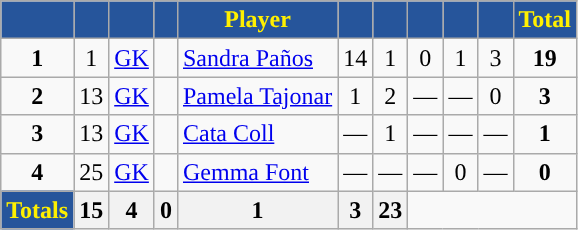<table class="wikitable" style="text-align:center;">
<tr>
<th style="background:#26559B; color:#FFF000; "></th>
<th style="background:#26559B; color:#FFF000; "></th>
<th style="background:#26559B; color:#FFF000; "></th>
<th style="background:#26559B; color:#FFF000; "></th>
<th style="background:#26559B; color:#FFF000; ">Player</th>
<th style="background:#26559B; color:#FFF000; "></th>
<th style="background:#26559B; color:#FFF000; "></th>
<th style="background:#26559B; color:#FFF000; "></th>
<th style="background:#26559B; color:#FFF000; "></th>
<th style="background:#26559B; color:#FFF000; "></th>
<th style="background:#26559B; color:#FFF000; ">Total</th>
</tr>
<tr>
<td><strong>1</strong></td>
<td>1</td>
<td><a href='#'>GK</a></td>
<td></td>
<td align="left"><a href='#'>Sandra Paños</a></td>
<td>14</td>
<td>1</td>
<td>0</td>
<td>1</td>
<td>3</td>
<td><strong>19</strong></td>
</tr>
<tr>
<td><strong>2</strong></td>
<td>13</td>
<td><a href='#'>GK</a></td>
<td></td>
<td><a href='#'>Pamela Tajonar</a></td>
<td>1</td>
<td>2</td>
<td>—</td>
<td>—</td>
<td>0</td>
<td><strong>3</strong></td>
</tr>
<tr>
<td><strong>3</strong></td>
<td>13</td>
<td><a href='#'>GK</a></td>
<td></td>
<td align="left"><a href='#'>Cata Coll</a></td>
<td>—</td>
<td>1</td>
<td>—</td>
<td>—</td>
<td>—</td>
<td><strong>1</strong></td>
</tr>
<tr>
<td><strong>4</strong></td>
<td>25</td>
<td><a href='#'>GK</a></td>
<td></td>
<td align="left"><a href='#'>Gemma Font</a></td>
<td>—</td>
<td>—</td>
<td>—</td>
<td>0</td>
<td>—</td>
<td><strong>0</strong></td>
</tr>
<tr>
<th style="background:#26559B; color:#FFF000; "><strong>Totals</strong></th>
<th>15</th>
<th>4</th>
<th><strong>0</strong></th>
<th>1</th>
<th>3</th>
<th><strong>23</strong></th>
</tr>
</table>
